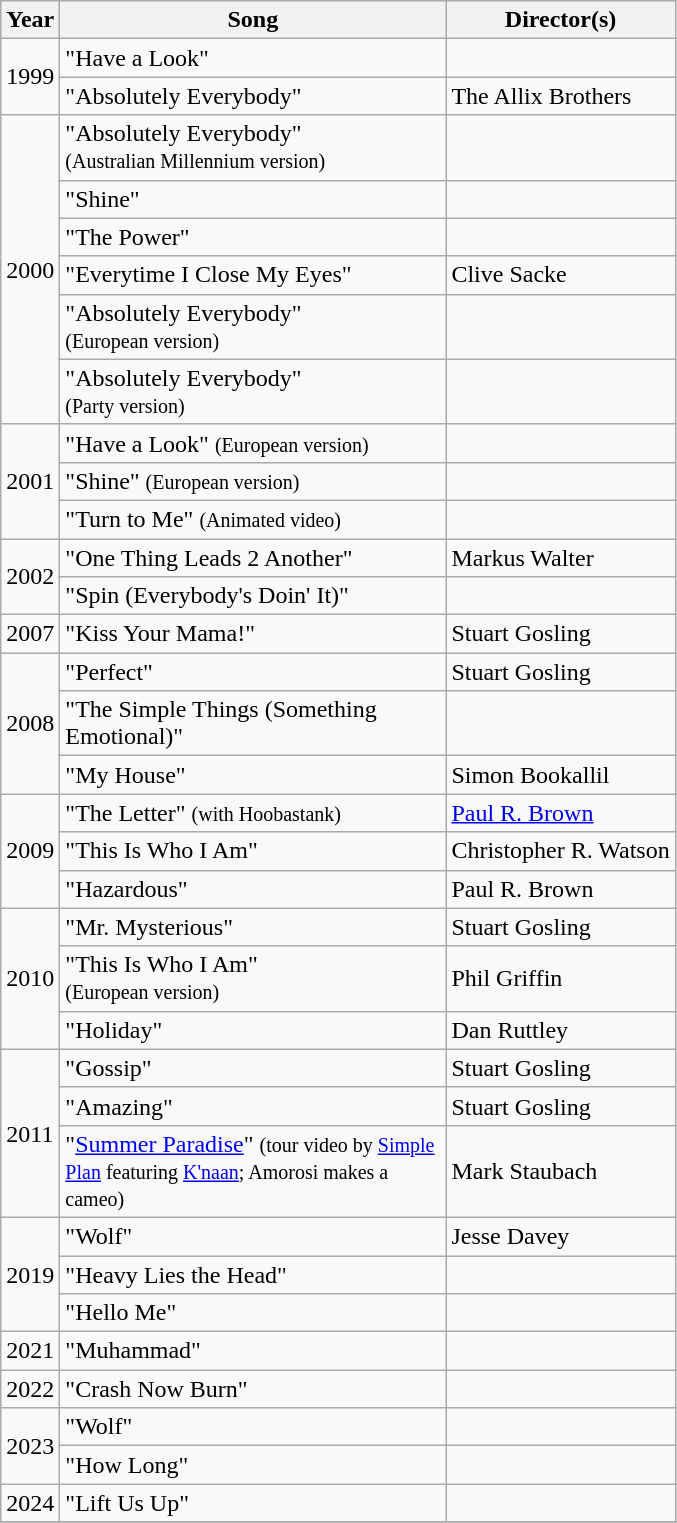<table class="wikitable">
<tr>
<th style="text-align:center;">Year</th>
<th style="text-align:center; width:250px;">Song</th>
<th style="text-align:center;">Director(s)</th>
</tr>
<tr>
<td rowspan=2>1999</td>
<td>"Have a Look"</td>
<td></td>
</tr>
<tr>
<td>"Absolutely Everybody"</td>
<td>The Allix Brothers</td>
</tr>
<tr>
<td rowspan=6>2000</td>
<td>"Absolutely Everybody" <br><small>(Australian Millennium version)</small></td>
<td></td>
</tr>
<tr>
<td>"Shine"</td>
<td></td>
</tr>
<tr>
<td>"The Power"</td>
<td></td>
</tr>
<tr>
<td>"Everytime I Close My Eyes"</td>
<td>Clive Sacke</td>
</tr>
<tr>
<td>"Absolutely Everybody" <br><small>(European version)</small></td>
<td></td>
</tr>
<tr>
<td>"Absolutely Everybody" <br><small>(Party version)</small></td>
<td></td>
</tr>
<tr>
<td rowspan=3>2001</td>
<td>"Have a Look" <small>(European version)</small></td>
<td></td>
</tr>
<tr>
<td>"Shine" <small>(European version)</small></td>
<td></td>
</tr>
<tr>
<td>"Turn to Me" <small>(Animated video)</small></td>
<td></td>
</tr>
<tr>
<td rowspan=2>2002</td>
<td>"One Thing Leads 2 Another"</td>
<td>Markus Walter</td>
</tr>
<tr>
<td>"Spin (Everybody's Doin' It)"</td>
<td></td>
</tr>
<tr>
<td>2007</td>
<td>"Kiss Your Mama!"</td>
<td>Stuart Gosling</td>
</tr>
<tr>
<td rowspan=3>2008</td>
<td>"Perfect"</td>
<td>Stuart Gosling</td>
</tr>
<tr>
<td>"The Simple Things (Something Emotional)"</td>
<td></td>
</tr>
<tr>
<td>"My House"</td>
<td>Simon Bookallil</td>
</tr>
<tr>
<td rowspan=3>2009</td>
<td>"The Letter" <small>(with Hoobastank)</small></td>
<td><a href='#'>Paul R. Brown</a></td>
</tr>
<tr>
<td>"This Is Who I Am"</td>
<td>Christopher R. Watson</td>
</tr>
<tr>
<td>"Hazardous"</td>
<td>Paul R. Brown</td>
</tr>
<tr>
<td rowspan=3>2010</td>
<td>"Mr. Mysterious"</td>
<td>Stuart Gosling</td>
</tr>
<tr>
<td>"This Is Who I Am" <br><small>(European version)</small></td>
<td>Phil Griffin</td>
</tr>
<tr>
<td>"Holiday"</td>
<td>Dan Ruttley</td>
</tr>
<tr>
<td rowspan=3>2011</td>
<td>"Gossip"</td>
<td>Stuart Gosling</td>
</tr>
<tr>
<td>"Amazing"</td>
<td>Stuart Gosling</td>
</tr>
<tr>
<td>"<a href='#'>Summer Paradise</a>" <small>(tour video by <a href='#'>Simple Plan</a> featuring <a href='#'>K'naan</a>; Amorosi makes a cameo)</small></td>
<td>Mark Staubach</td>
</tr>
<tr>
<td rowspan=3>2019</td>
<td>"Wolf"</td>
<td>Jesse Davey</td>
</tr>
<tr>
<td>"Heavy Lies the Head"</td>
<td></td>
</tr>
<tr>
<td>"Hello Me"</td>
<td></td>
</tr>
<tr>
<td rowspan=1>2021</td>
<td>"Muhammad"</td>
<td></td>
</tr>
<tr>
<td rowspan=1>2022</td>
<td>"Crash Now Burn"</td>
<td></td>
</tr>
<tr>
<td rowspan=2>2023</td>
<td>"Wolf"</td>
<td></td>
</tr>
<tr>
<td>"How Long"</td>
<td></td>
</tr>
<tr>
<td rowspan=1>2024</td>
<td>"Lift Us Up"</td>
<td></td>
</tr>
<tr>
</tr>
</table>
